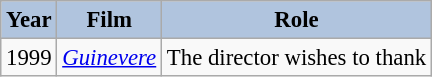<table class="wikitable" style="font-size:95%;">
<tr>
<th style="background:#B0C4DE;">Year</th>
<th style="background:#B0C4DE;">Film</th>
<th style="background:#B0C4DE;">Role</th>
</tr>
<tr>
<td>1999</td>
<td><em><a href='#'>Guinevere</a></em></td>
<td>The director wishes to thank</td>
</tr>
</table>
